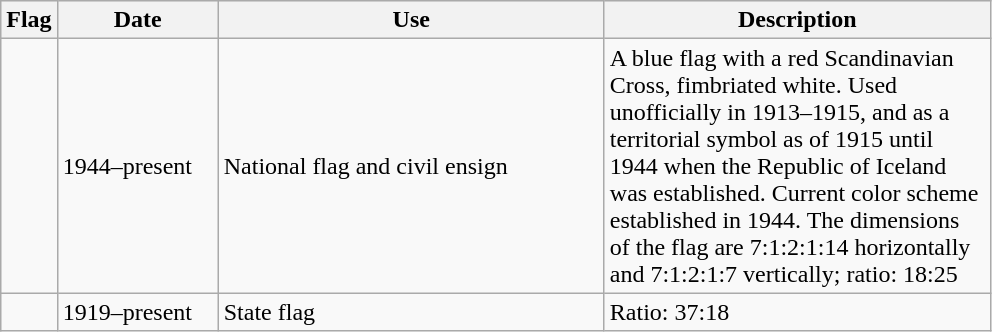<table class="wikitable" style="background: #f9f9f9; border">
<tr bgcolor="#efefef">
<th>Flag</th>
<th width="100">Date</th>
<th width="250">Use</th>
<th width="250">Description</th>
</tr>
<tr>
<td></td>
<td>1944–present</td>
<td>National flag and civil ensign</td>
<td>A blue flag with a red Scandinavian Cross, fimbriated white. Used unofficially in 1913–1915, and as a territorial symbol as of 1915 until 1944 when the Republic of Iceland was established. Current color scheme established in 1944. The dimensions of the flag are 7:1:2:1:14 horizontally and 7:1:2:1:7 vertically; ratio: 18:25</td>
</tr>
<tr>
<td></td>
<td>1919–present</td>
<td>State flag</td>
<td>Ratio: 37:18</td>
</tr>
</table>
